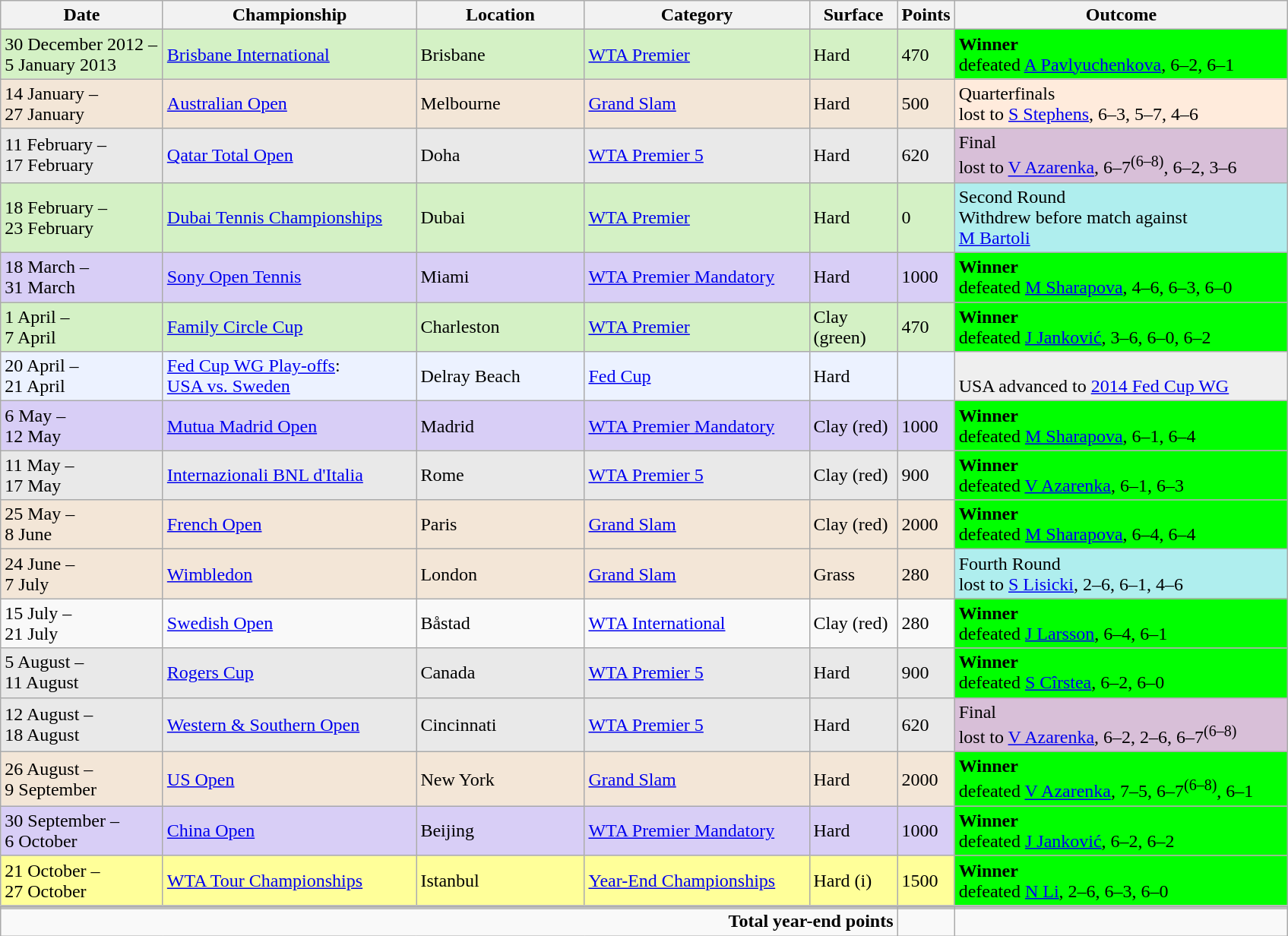<table class="wikitable">
<tr>
<th width=135>Date</th>
<th width=215>Championship</th>
<th width=140>Location</th>
<th width=190>Category</th>
<th width=70>Surface</th>
<th width=40>Points</th>
<th width=285>Outcome</th>
</tr>
<tr style="background:#d4f1c5;">
<td>30 December 2012 – <br>5 January 2013</td>
<td><a href='#'>Brisbane International</a></td>
<td>Brisbane</td>
<td><a href='#'>WTA Premier</a></td>
<td>Hard</td>
<td>470</td>
<td style="background:lime;"><strong>Winner</strong> <br>defeated  <a href='#'>A Pavlyuchenkova</a>, 6–2, 6–1</td>
</tr>
<tr style="background:#f3e6d7;">
<td>14 January – <br>27 January</td>
<td><a href='#'>Australian Open</a></td>
<td>Melbourne</td>
<td><a href='#'>Grand Slam</a></td>
<td>Hard</td>
<td>500</td>
<td style="background:#ffebdc;">Quarterfinals <br>lost to  <a href='#'>S Stephens</a>, 6–3, 5–7, 4–6</td>
</tr>
<tr style="background:#e9e9e9;">
<td>11 February – <br>17 February</td>
<td><a href='#'>Qatar Total Open</a></td>
<td>Doha</td>
<td><a href='#'>WTA Premier 5</a></td>
<td>Hard</td>
<td>620</td>
<td style="background:thistle;">Final <br>lost to  <a href='#'>V Azarenka</a>, 6–7<sup>(6–8)</sup>, 6–2, 3–6</td>
</tr>
<tr style="background:#d4f1c5;">
<td>18 February – <br>23 February</td>
<td><a href='#'>Dubai Tennis Championships</a></td>
<td>Dubai</td>
<td><a href='#'>WTA Premier</a></td>
<td>Hard</td>
<td>0</td>
<td style="background:#afeeee;">Second Round<br>Withdrew before match against <br> <a href='#'>M Bartoli</a></td>
</tr>
<tr style="background:#D8CEF6;">
<td>18 March – <br>31 March</td>
<td><a href='#'>Sony Open Tennis</a></td>
<td>Miami</td>
<td><a href='#'>WTA Premier Mandatory</a></td>
<td>Hard</td>
<td>1000</td>
<td style="background:lime;"><strong>Winner</strong> <br>defeated  <a href='#'>M Sharapova</a>, 4–6, 6–3, 6–0</td>
</tr>
<tr style="background:#d4f1c5;">
<td>1 April – <br>7 April</td>
<td><a href='#'>Family Circle Cup</a></td>
<td>Charleston</td>
<td><a href='#'>WTA Premier</a></td>
<td>Clay (green)</td>
<td>470</td>
<td style="background:lime;"><strong>Winner</strong> <br>defeated  <a href='#'>J Janković</a>, 3–6, 6–0, 6–2</td>
</tr>
<tr style="background:#ecf2ff;">
<td>20 April – <br>21 April</td>
<td><a href='#'>Fed Cup WG Play-offs</a>: <br><a href='#'>USA vs. Sweden</a></td>
<td>Delray Beach</td>
<td><a href='#'>Fed Cup</a></td>
<td>Hard</td>
<td></td>
<td style="background:#efefef;"><br>USA advanced to <a href='#'>2014 Fed Cup WG</a></td>
</tr>
<tr style="background:#D8CEF6;">
<td>6 May – <br>12 May</td>
<td><a href='#'>Mutua Madrid Open</a></td>
<td>Madrid</td>
<td><a href='#'>WTA Premier Mandatory</a></td>
<td>Clay (red)</td>
<td>1000</td>
<td style="background:lime;"><strong>Winner</strong> <br>defeated  <a href='#'>M Sharapova</a>, 6–1, 6–4</td>
</tr>
<tr style="background:#e9e9e9;">
<td>11 May – <br>17 May</td>
<td><a href='#'>Internazionali BNL d'Italia</a></td>
<td>Rome</td>
<td><a href='#'>WTA Premier 5</a></td>
<td>Clay (red)</td>
<td>900</td>
<td style="background:lime;"><strong>Winner</strong> <br>defeated  <a href='#'>V Azarenka</a>, 6–1, 6–3</td>
</tr>
<tr style="background:#f3e6d7;">
<td>25 May –<br>8 June</td>
<td><a href='#'>French Open</a></td>
<td>Paris</td>
<td><a href='#'>Grand Slam</a></td>
<td>Clay (red)</td>
<td>2000</td>
<td style="background:lime;"><strong>Winner</strong> <br> defeated  <a href='#'>M Sharapova</a>, 6–4, 6–4</td>
</tr>
<tr style="background:#f3e6d7;">
<td>24 June – <br>7 July</td>
<td><a href='#'>Wimbledon</a></td>
<td>London</td>
<td><a href='#'>Grand Slam</a></td>
<td>Grass</td>
<td>280</td>
<td style="background:#afeeee;">Fourth Round <br>lost to  <a href='#'>S Lisicki</a>, 2–6, 6–1, 4–6</td>
</tr>
<tr>
<td>15 July – <br>21 July</td>
<td><a href='#'>Swedish Open</a></td>
<td>Båstad</td>
<td><a href='#'>WTA International</a></td>
<td>Clay (red)</td>
<td>280</td>
<td style="background:lime;"><strong>Winner</strong> <br> defeated  <a href='#'>J Larsson</a>, 6–4, 6–1</td>
</tr>
<tr style="background:#e9e9e9;">
<td>5 August – <br>11 August</td>
<td><a href='#'>Rogers Cup</a></td>
<td>Canada</td>
<td><a href='#'>WTA Premier 5</a></td>
<td>Hard</td>
<td>900</td>
<td style="background:lime;"><strong>Winner</strong> <br> defeated  <a href='#'>S Cîrstea</a>, 6–2, 6–0</td>
</tr>
<tr style="background:#e9e9e9;">
<td>12 August – <br>18 August</td>
<td><a href='#'>Western & Southern Open</a></td>
<td>Cincinnati</td>
<td><a href='#'>WTA Premier 5</a></td>
<td>Hard</td>
<td>620</td>
<td style="background:thistle;">Final <br>lost to  <a href='#'>V Azarenka</a>, 6–2, 2–6, 6–7<sup>(6–8)</sup></td>
</tr>
<tr style="background:#f3e6d7;">
<td>26 August – <br>9 September</td>
<td><a href='#'>US Open</a></td>
<td>New York</td>
<td><a href='#'>Grand Slam</a></td>
<td>Hard</td>
<td>2000</td>
<td style="background:lime;"><strong>Winner</strong> <br> defeated  <a href='#'>V Azarenka</a>, 7–5, 6–7<sup>(6–8)</sup>, 6–1</td>
</tr>
<tr style="background:#D8CEF6;">
<td>30 September – <br>6 October</td>
<td><a href='#'>China Open</a></td>
<td>Beijing</td>
<td><a href='#'>WTA Premier Mandatory</a></td>
<td>Hard</td>
<td>1000</td>
<td style="background:lime;"><strong>Winner</strong> <br>defeated  <a href='#'>J Janković</a>, 6–2, 6–2</td>
</tr>
<tr style="background:#FFFF99;">
<td>21 October – <br>27 October</td>
<td><a href='#'>WTA Tour Championships</a></td>
<td>Istanbul</td>
<td><a href='#'>Year-End Championships</a></td>
<td>Hard (i)</td>
<td>1500</td>
<td style="background:lime;"><strong>Winner</strong> <br>defeated  <a href='#'>N Li</a>, 2–6, 6–3, 6–0</td>
</tr>
<tr style="border-top:4px solid silver;">
</tr>
<tr>
<td colspan=5 align=right><strong>Total year-end points</strong></td>
<td></td>
<td></td>
</tr>
</table>
